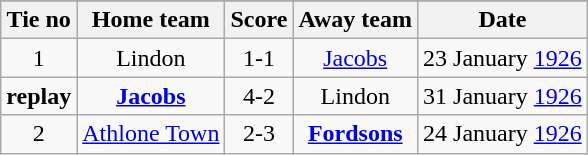<table class="wikitable" style="text-align: center">
<tr>
</tr>
<tr>
<th>Tie no</th>
<th>Home team</th>
<th>Score</th>
<th>Away team</th>
<th>Date</th>
</tr>
<tr>
<td>1</td>
<td>Lindon</td>
<td>1-1</td>
<td><a href='#'>Jacobs</a></td>
<td>23 January <a href='#'>1926</a></td>
</tr>
<tr>
<td><strong>replay</strong></td>
<td><strong><a href='#'>Jacobs</a></strong></td>
<td>4-2</td>
<td>Lindon</td>
<td>31 January <a href='#'>1926</a></td>
</tr>
<tr>
<td>2</td>
<td><a href='#'>Athlone Town</a></td>
<td>2-3</td>
<td><strong><a href='#'>Fordsons</a></strong></td>
<td>24 January <a href='#'>1926</a></td>
</tr>
</table>
